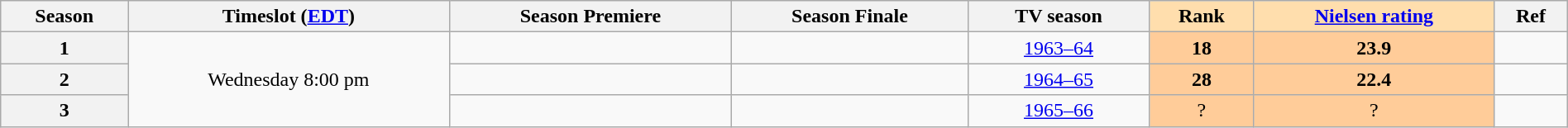<table class="wikitable" style="width:100%;">
<tr>
<th>Season</th>
<th>Timeslot (<a href='#'>EDT</a>)</th>
<th>Season Premiere</th>
<th>Season Finale</th>
<th>TV season</th>
<th style="background:#ffdead;">Rank</th>
<th style="background:#ffdead;"><a href='#'>Nielsen rating</a></th>
<th>Ref</th>
</tr>
<tr>
<th><strong>1</strong></th>
<td style="text-align:center;" rowspan="3">Wednesday 8:00 pm</td>
<td></td>
<td></td>
<td style="text-align:center;"><a href='#'>1963–64</a></td>
<td style="background:#fc9; text-align:center;"><strong>18</strong></td>
<td style="background:#fc9; text-align:center;"><strong>23.9</strong></td>
<td style="text-align:center;"></td>
</tr>
<tr>
<th><strong>2</strong></th>
<td></td>
<td></td>
<td style="text-align:center;"><a href='#'>1964–65</a></td>
<td style="background:#fc9; text-align:center;"><strong>28</strong></td>
<td style="background:#fc9; text-align:center;"><strong>22.4</strong></td>
<td style="text-align:center;"></td>
</tr>
<tr>
<th><strong>3</strong></th>
<td></td>
<td></td>
<td style="text-align:center;"><a href='#'>1965–66</a></td>
<td style="background:#fc9; text-align:center;">?</td>
<td style="background:#fc9; text-align:center;">?</td>
<td style="text-align:center;"></td>
</tr>
</table>
